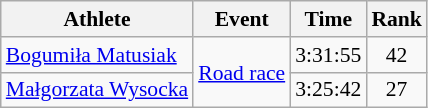<table class=wikitable style="font-size:90%">
<tr>
<th>Athlete</th>
<th>Event</th>
<th>Time</th>
<th>Rank</th>
</tr>
<tr align=center>
<td align=left><a href='#'>Bogumiła Matusiak</a></td>
<td align=left rowspan=2><a href='#'>Road race</a></td>
<td>3:31:55</td>
<td>42</td>
</tr>
<tr align=center>
<td align=left><a href='#'>Małgorzata Wysocka</a></td>
<td>3:25:42</td>
<td>27</td>
</tr>
</table>
